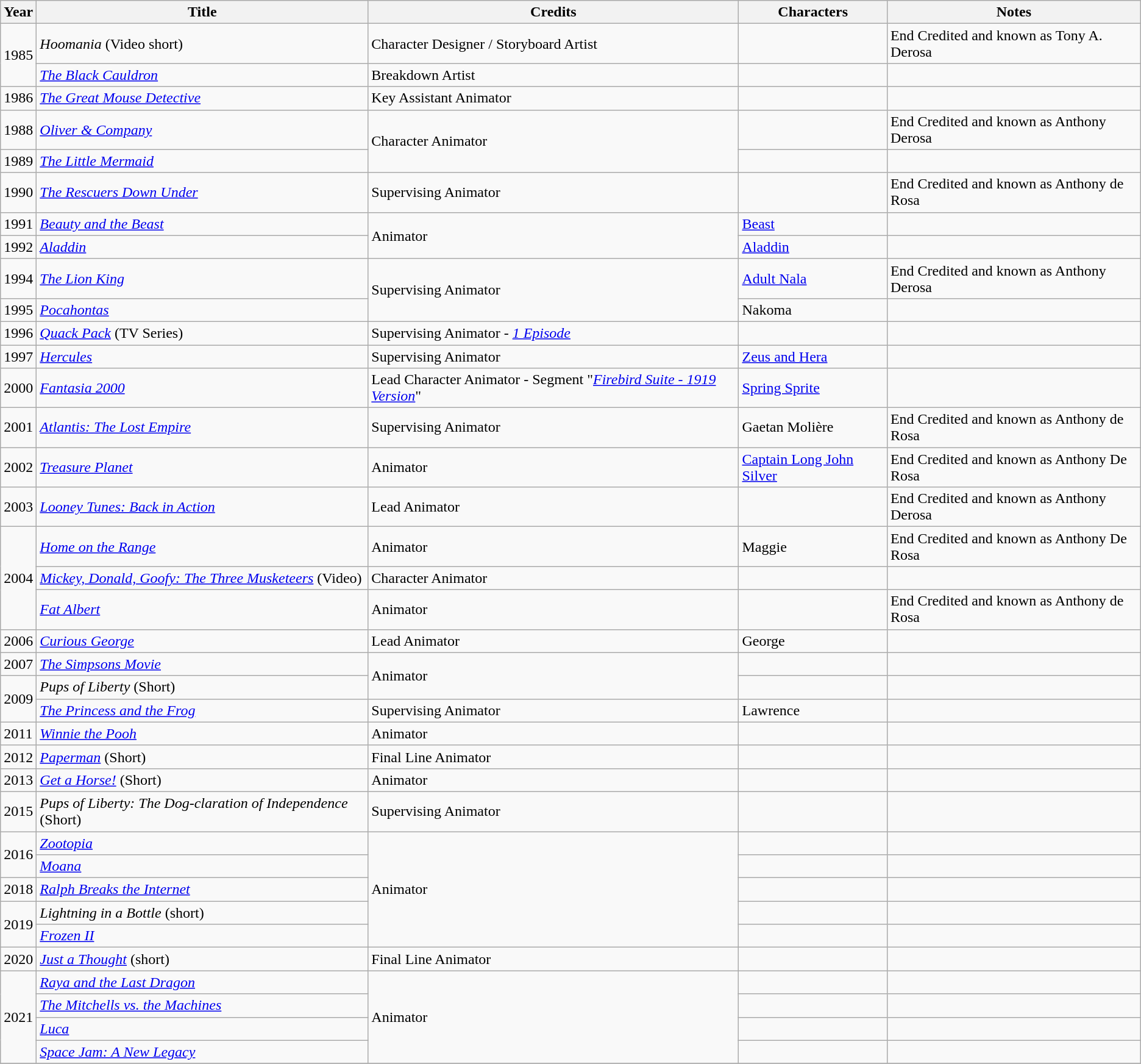<table class="wikitable sortable">
<tr>
<th>Year</th>
<th>Title</th>
<th>Credits</th>
<th>Characters</th>
<th>Notes</th>
</tr>
<tr>
<td rowspan="2">1985</td>
<td><em>Hoomania</em> (Video short)</td>
<td>Character Designer / Storyboard Artist</td>
<td></td>
<td>End Credited and known as Tony A. Derosa</td>
</tr>
<tr>
<td><em><a href='#'>The Black Cauldron</a></em></td>
<td>Breakdown Artist</td>
<td></td>
<td></td>
</tr>
<tr>
<td>1986</td>
<td><em><a href='#'>The Great Mouse Detective</a></em></td>
<td>Key Assistant Animator</td>
<td></td>
<td></td>
</tr>
<tr>
<td>1988</td>
<td><em><a href='#'>Oliver & Company</a></em></td>
<td rowspan="2">Character Animator</td>
<td></td>
<td>End Credited and known as Anthony Derosa</td>
</tr>
<tr>
<td>1989</td>
<td><em><a href='#'>The Little Mermaid</a></em></td>
<td></td>
<td></td>
</tr>
<tr>
<td>1990</td>
<td><em><a href='#'>The Rescuers Down Under</a></em></td>
<td>Supervising Animator</td>
<td></td>
<td>End Credited and known as Anthony de Rosa</td>
</tr>
<tr>
<td>1991</td>
<td><em><a href='#'>Beauty and the Beast</a></em></td>
<td rowspan="2">Animator</td>
<td><a href='#'>Beast</a></td>
<td></td>
</tr>
<tr>
<td>1992</td>
<td><em><a href='#'>Aladdin</a></em></td>
<td><a href='#'>Aladdin</a></td>
<td></td>
</tr>
<tr>
<td>1994</td>
<td><em><a href='#'>The Lion King</a></em></td>
<td rowspan="2">Supervising Animator</td>
<td><a href='#'>Adult Nala</a></td>
<td>End Credited and known as Anthony Derosa</td>
</tr>
<tr>
<td>1995</td>
<td><em><a href='#'>Pocahontas</a></em></td>
<td>Nakoma</td>
<td></td>
</tr>
<tr>
<td>1996</td>
<td><em><a href='#'>Quack Pack</a></em> (TV Series)</td>
<td>Supervising Animator - <em><a href='#'>1 Episode</a></em></td>
<td></td>
<td></td>
</tr>
<tr>
<td>1997</td>
<td><em><a href='#'>Hercules</a></em></td>
<td>Supervising Animator</td>
<td><a href='#'>Zeus and Hera</a></td>
<td></td>
</tr>
<tr>
<td>2000</td>
<td><em><a href='#'>Fantasia 2000</a></em></td>
<td>Lead Character Animator - Segment "<em><a href='#'>Firebird Suite - 1919 Version</a></em>"</td>
<td><a href='#'>Spring Sprite</a></td>
<td></td>
</tr>
<tr>
<td>2001</td>
<td><em><a href='#'>Atlantis: The Lost Empire</a></em></td>
<td>Supervising Animator</td>
<td>Gaetan Molière</td>
<td>End Credited and known as Anthony de Rosa</td>
</tr>
<tr>
<td>2002</td>
<td><em><a href='#'>Treasure Planet</a></em></td>
<td>Animator</td>
<td><a href='#'>Captain Long John Silver</a></td>
<td>End Credited and known as Anthony De Rosa</td>
</tr>
<tr>
<td>2003</td>
<td><em><a href='#'>Looney Tunes: Back in Action</a></em></td>
<td>Lead Animator</td>
<td></td>
<td>End Credited and known as Anthony Derosa</td>
</tr>
<tr>
<td rowspan="3">2004</td>
<td><em><a href='#'>Home on the Range</a></em></td>
<td>Animator</td>
<td>Maggie</td>
<td>End Credited and known as Anthony De Rosa</td>
</tr>
<tr>
<td><em><a href='#'>Mickey, Donald, Goofy: The Three Musketeers</a></em> (Video)</td>
<td>Character Animator</td>
<td></td>
<td></td>
</tr>
<tr>
<td><em><a href='#'>Fat Albert</a></em></td>
<td>Animator</td>
<td></td>
<td>End Credited and known as Anthony de Rosa</td>
</tr>
<tr>
<td>2006</td>
<td><em><a href='#'>Curious George</a></em></td>
<td>Lead Animator</td>
<td>George</td>
<td></td>
</tr>
<tr>
<td>2007</td>
<td><em><a href='#'>The Simpsons Movie</a></em></td>
<td rowspan="2">Animator</td>
<td></td>
<td></td>
</tr>
<tr>
<td rowspan="2">2009</td>
<td><em>Pups of Liberty</em> (Short)</td>
<td></td>
<td></td>
</tr>
<tr>
<td><em><a href='#'>The Princess and the Frog</a></em></td>
<td>Supervising Animator</td>
<td>Lawrence</td>
<td></td>
</tr>
<tr>
<td>2011</td>
<td><em><a href='#'>Winnie the Pooh</a></em></td>
<td>Animator</td>
<td></td>
<td></td>
</tr>
<tr>
<td>2012</td>
<td><em><a href='#'>Paperman</a></em> (Short)</td>
<td>Final Line Animator</td>
<td></td>
<td></td>
</tr>
<tr>
<td>2013</td>
<td><em><a href='#'>Get a Horse!</a></em> (Short)</td>
<td>Animator</td>
<td></td>
<td></td>
</tr>
<tr>
<td>2015</td>
<td><em>Pups of Liberty: The Dog-claration of Independence</em> (Short)</td>
<td>Supervising Animator</td>
<td></td>
<td></td>
</tr>
<tr>
<td rowspan="2">2016</td>
<td><em><a href='#'>Zootopia</a></em></td>
<td rowspan="5">Animator</td>
<td></td>
<td></td>
</tr>
<tr>
<td><em><a href='#'>Moana</a></em></td>
<td></td>
<td></td>
</tr>
<tr>
<td>2018</td>
<td><em><a href='#'>Ralph Breaks the Internet</a></em></td>
<td></td>
<td></td>
</tr>
<tr>
<td rowspan="2">2019</td>
<td><em>Lightning in a Bottle</em> (short)</td>
<td></td>
<td></td>
</tr>
<tr>
<td><em><a href='#'>Frozen II</a></em></td>
<td></td>
<td></td>
</tr>
<tr>
<td>2020</td>
<td><em><a href='#'>Just a Thought</a></em> (short)</td>
<td>Final Line Animator</td>
<td></td>
<td></td>
</tr>
<tr>
<td rowspan="4">2021</td>
<td><em><a href='#'>Raya and the Last Dragon</a></em></td>
<td rowspan="4">Animator</td>
<td></td>
<td></td>
</tr>
<tr>
<td><em><a href='#'>The Mitchells vs. the Machines</a></em></td>
<td></td>
<td></td>
</tr>
<tr>
<td><em><a href='#'>Luca</a></em></td>
<td></td>
<td></td>
</tr>
<tr>
<td><em><a href='#'>Space Jam: A New Legacy</a></em></td>
<td></td>
<td></td>
</tr>
<tr>
</tr>
</table>
